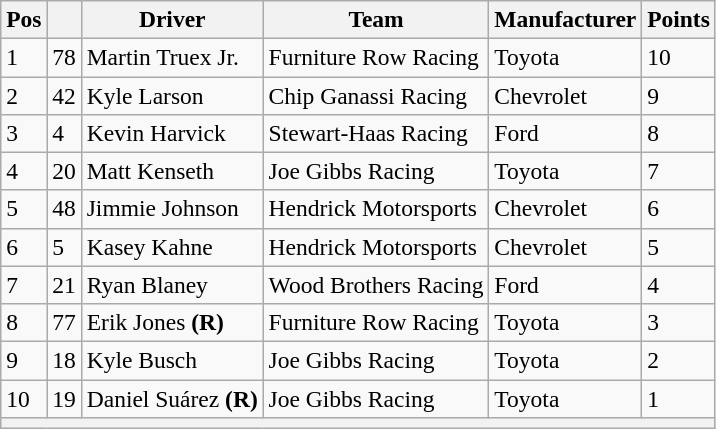<table class="wikitable" style="font-size:98%">
<tr>
<th>Pos</th>
<th></th>
<th>Driver</th>
<th>Team</th>
<th>Manufacturer</th>
<th>Points</th>
</tr>
<tr>
<td>1</td>
<td>78</td>
<td>Martin Truex Jr.</td>
<td>Furniture Row Racing</td>
<td>Toyota</td>
<td>10</td>
</tr>
<tr>
<td>2</td>
<td>42</td>
<td>Kyle Larson</td>
<td>Chip Ganassi Racing</td>
<td>Chevrolet</td>
<td>9</td>
</tr>
<tr>
<td>3</td>
<td>4</td>
<td>Kevin Harvick</td>
<td>Stewart-Haas Racing</td>
<td>Ford</td>
<td>8</td>
</tr>
<tr>
<td>4</td>
<td>20</td>
<td>Matt Kenseth</td>
<td>Joe Gibbs Racing</td>
<td>Toyota</td>
<td>7</td>
</tr>
<tr>
<td>5</td>
<td>48</td>
<td>Jimmie Johnson</td>
<td>Hendrick Motorsports</td>
<td>Chevrolet</td>
<td>6</td>
</tr>
<tr>
<td>6</td>
<td>5</td>
<td>Kasey Kahne</td>
<td>Hendrick Motorsports</td>
<td>Chevrolet</td>
<td>5</td>
</tr>
<tr>
<td>7</td>
<td>21</td>
<td>Ryan Blaney</td>
<td>Wood Brothers Racing</td>
<td>Ford</td>
<td>4</td>
</tr>
<tr>
<td>8</td>
<td>77</td>
<td>Erik Jones <strong>(R)</strong></td>
<td>Furniture Row Racing</td>
<td>Toyota</td>
<td>3</td>
</tr>
<tr>
<td>9</td>
<td>18</td>
<td>Kyle Busch</td>
<td>Joe Gibbs Racing</td>
<td>Toyota</td>
<td>2</td>
</tr>
<tr>
<td>10</td>
<td>19</td>
<td>Daniel Suárez <strong>(R)</strong></td>
<td>Joe Gibbs Racing</td>
<td>Toyota</td>
<td>1</td>
</tr>
<tr>
<th colspan="6"></th>
</tr>
</table>
